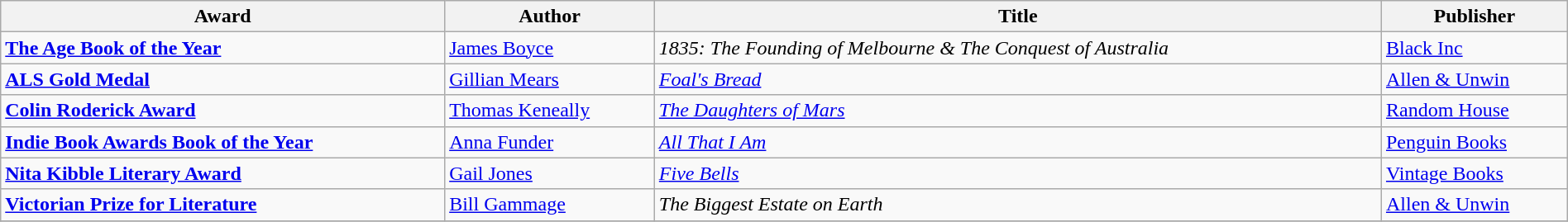<table class="wikitable" width=100%>
<tr>
<th>Award</th>
<th>Author</th>
<th>Title</th>
<th>Publisher</th>
</tr>
<tr>
<td><strong><a href='#'>The Age Book of the Year</a></strong></td>
<td><a href='#'>James Boyce</a></td>
<td><em>1835: The Founding of Melbourne & The Conquest of Australia</em></td>
<td><a href='#'>Black Inc</a></td>
</tr>
<tr>
<td><strong><a href='#'>ALS Gold Medal</a></strong></td>
<td><a href='#'>Gillian Mears</a></td>
<td><em><a href='#'>Foal's Bread</a></em></td>
<td><a href='#'>Allen & Unwin</a></td>
</tr>
<tr>
<td><strong><a href='#'>Colin Roderick Award</a></strong></td>
<td><a href='#'>Thomas Keneally</a></td>
<td><em><a href='#'>The Daughters of Mars</a></em></td>
<td><a href='#'>Random House</a></td>
</tr>
<tr>
<td><strong><a href='#'>Indie Book Awards Book of the Year</a></strong></td>
<td><a href='#'>Anna Funder</a></td>
<td><em><a href='#'>All That I Am</a></em></td>
<td><a href='#'>Penguin Books</a></td>
</tr>
<tr>
<td><strong><a href='#'>Nita Kibble Literary Award</a></strong></td>
<td><a href='#'>Gail Jones</a></td>
<td><em><a href='#'>Five Bells</a></em></td>
<td><a href='#'>Vintage Books</a></td>
</tr>
<tr>
<td><strong><a href='#'>Victorian Prize for Literature</a></strong></td>
<td><a href='#'>Bill Gammage</a></td>
<td><em>The Biggest Estate on Earth</em></td>
<td><a href='#'>Allen & Unwin</a></td>
</tr>
<tr>
</tr>
</table>
